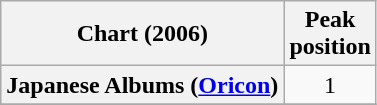<table class="wikitable plainrowheaders">
<tr>
<th>Chart (2006)</th>
<th>Peak<br>position</th>
</tr>
<tr>
<th scope="row">Japanese Albums (<a href='#'>Oricon</a>)</th>
<td style="text-align:center;">1</td>
</tr>
<tr>
</tr>
</table>
